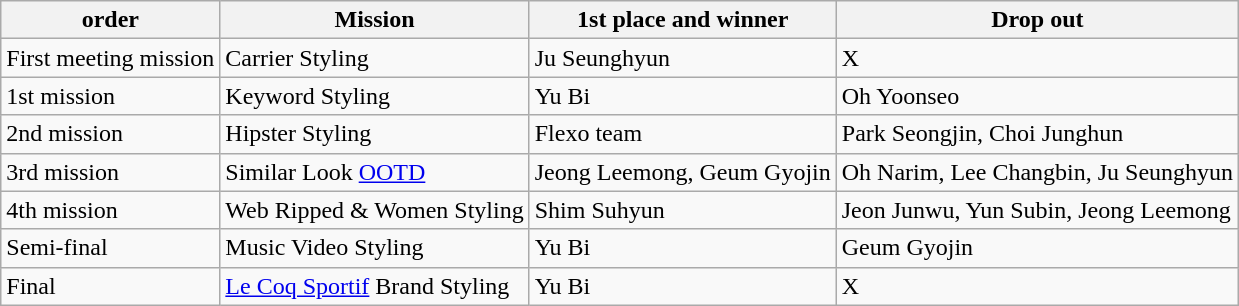<table class="wikitable">
<tr>
<th>order</th>
<th>Mission</th>
<th>1st place and winner</th>
<th>Drop out</th>
</tr>
<tr>
<td>First meeting mission</td>
<td>Carrier Styling</td>
<td>Ju Seunghyun</td>
<td>X</td>
</tr>
<tr>
<td>1st mission</td>
<td>Keyword Styling</td>
<td>Yu Bi</td>
<td>Oh Yoonseo</td>
</tr>
<tr>
<td>2nd mission</td>
<td>Hipster Styling</td>
<td>Flexo team</td>
<td>Park Seongjin, Choi Junghun</td>
</tr>
<tr>
<td>3rd mission</td>
<td>Similar Look <a href='#'>OOTD</a></td>
<td>Jeong Leemong, Geum Gyojin</td>
<td>Oh Narim, Lee Changbin, Ju Seunghyun</td>
</tr>
<tr>
<td>4th mission</td>
<td>Web Ripped & Women Styling</td>
<td>Shim Suhyun</td>
<td>Jeon Junwu, Yun Subin, Jeong Leemong</td>
</tr>
<tr>
<td>Semi-final</td>
<td>Music Video Styling</td>
<td>Yu Bi</td>
<td>Geum Gyojin</td>
</tr>
<tr>
<td>Final</td>
<td><a href='#'>Le Coq Sportif</a> Brand Styling</td>
<td>Yu Bi</td>
<td>X</td>
</tr>
</table>
